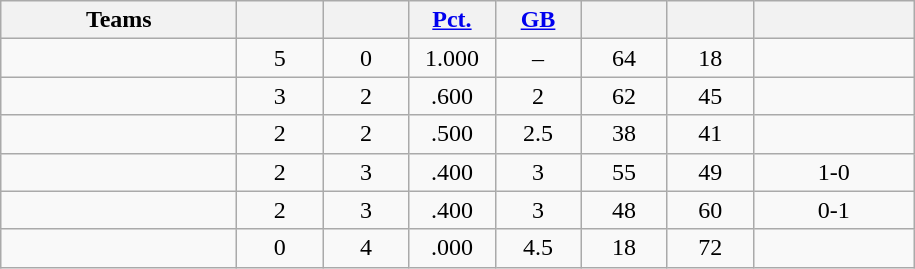<table class="wikitable" style="text-align:center;">
<tr>
<th width=150px>Teams</th>
<th width=50px></th>
<th width=50px></th>
<th width=50px><a href='#'>Pct.</a></th>
<th width=50px><a href='#'>GB</a></th>
<th width=50px></th>
<th width=50px></th>
<th width=100px></th>
</tr>
<tr>
<td align=left></td>
<td>5</td>
<td>0</td>
<td>1.000</td>
<td>–</td>
<td>64</td>
<td>18</td>
<td></td>
</tr>
<tr>
<td align=left></td>
<td>3</td>
<td>2</td>
<td>.600</td>
<td>2</td>
<td>62</td>
<td>45</td>
<td></td>
</tr>
<tr>
<td align=left></td>
<td>2</td>
<td>2</td>
<td>.500</td>
<td>2.5</td>
<td>38</td>
<td>41</td>
<td></td>
</tr>
<tr>
<td align=left></td>
<td>2</td>
<td>3</td>
<td>.400</td>
<td>3</td>
<td>55</td>
<td>49</td>
<td>1-0</td>
</tr>
<tr>
<td align=left></td>
<td>2</td>
<td>3</td>
<td>.400</td>
<td>3</td>
<td>48</td>
<td>60</td>
<td>0-1</td>
</tr>
<tr>
<td align=left></td>
<td>0</td>
<td>4</td>
<td>.000</td>
<td>4.5</td>
<td>18</td>
<td>72</td>
<td></td>
</tr>
</table>
